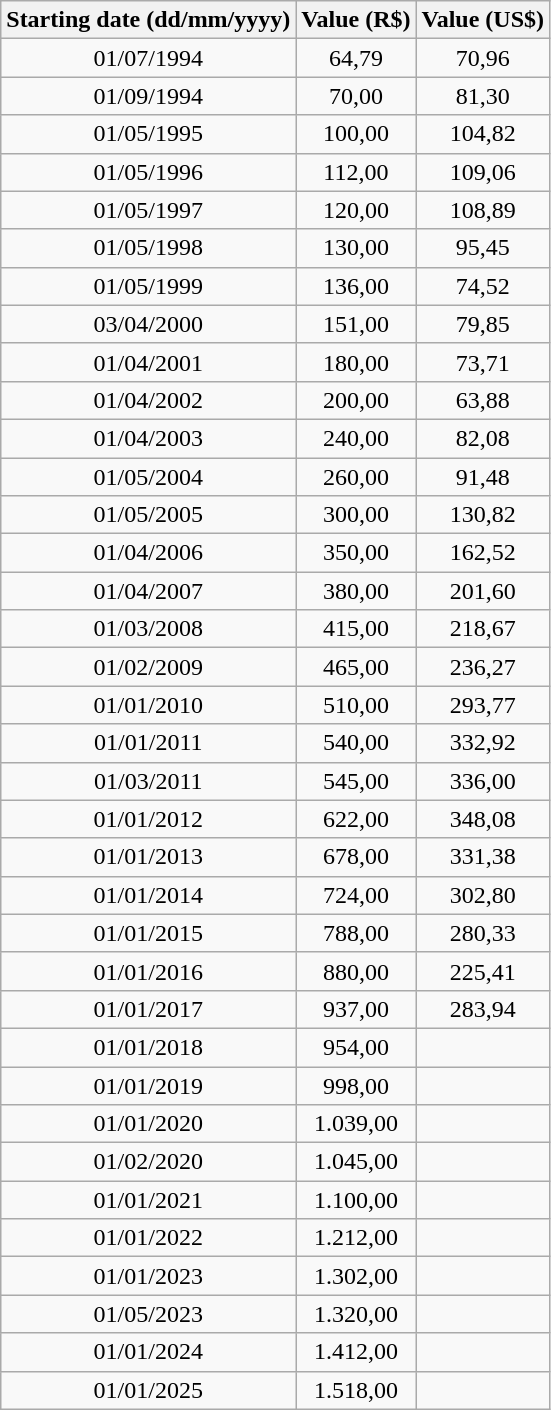<table class="wikitable" style="text-align:center;">
<tr>
<th>Starting date (dd/mm/yyyy)</th>
<th>Value (R$)</th>
<th>Value (US$)</th>
</tr>
<tr>
<td>01/07/1994</td>
<td>64,79</td>
<td>70,96</td>
</tr>
<tr>
<td>01/09/1994</td>
<td>70,00</td>
<td>81,30</td>
</tr>
<tr>
<td>01/05/1995</td>
<td>100,00</td>
<td>104,82</td>
</tr>
<tr>
<td>01/05/1996</td>
<td>112,00</td>
<td>109,06</td>
</tr>
<tr>
<td>01/05/1997</td>
<td>120,00</td>
<td>108,89</td>
</tr>
<tr>
<td>01/05/1998</td>
<td>130,00</td>
<td>95,45</td>
</tr>
<tr>
<td>01/05/1999</td>
<td>136,00</td>
<td>74,52</td>
</tr>
<tr>
<td>03/04/2000</td>
<td>151,00</td>
<td>79,85</td>
</tr>
<tr>
<td>01/04/2001</td>
<td>180,00</td>
<td>73,71</td>
</tr>
<tr>
<td>01/04/2002</td>
<td>200,00</td>
<td>63,88</td>
</tr>
<tr>
<td>01/04/2003</td>
<td>240,00</td>
<td>82,08</td>
</tr>
<tr>
<td>01/05/2004</td>
<td>260,00</td>
<td>91,48</td>
</tr>
<tr>
<td>01/05/2005</td>
<td>300,00</td>
<td>130,82</td>
</tr>
<tr>
<td>01/04/2006</td>
<td>350,00</td>
<td>162,52</td>
</tr>
<tr>
<td>01/04/2007</td>
<td>380,00</td>
<td>201,60</td>
</tr>
<tr>
<td>01/03/2008</td>
<td>415,00</td>
<td>218,67</td>
</tr>
<tr>
<td>01/02/2009</td>
<td>465,00</td>
<td>236,27</td>
</tr>
<tr>
<td>01/01/2010</td>
<td>510,00</td>
<td>293,77</td>
</tr>
<tr>
<td>01/01/2011</td>
<td>540,00</td>
<td>332,92</td>
</tr>
<tr>
<td>01/03/2011</td>
<td>545,00</td>
<td>336,00</td>
</tr>
<tr>
<td>01/01/2012</td>
<td>622,00</td>
<td>348,08</td>
</tr>
<tr>
<td>01/01/2013</td>
<td>678,00</td>
<td>331,38</td>
</tr>
<tr>
<td>01/01/2014</td>
<td>724,00</td>
<td>302,80</td>
</tr>
<tr>
<td>01/01/2015</td>
<td>788,00</td>
<td>280,33</td>
</tr>
<tr>
<td>01/01/2016</td>
<td>880,00</td>
<td>225,41</td>
</tr>
<tr>
<td>01/01/2017</td>
<td>937,00</td>
<td>283,94</td>
</tr>
<tr>
<td>01/01/2018</td>
<td>954,00</td>
<td></td>
</tr>
<tr>
<td>01/01/2019</td>
<td>998,00</td>
<td></td>
</tr>
<tr>
<td>01/01/2020</td>
<td>1.039,00</td>
<td></td>
</tr>
<tr>
<td>01/02/2020</td>
<td>1.045,00</td>
<td></td>
</tr>
<tr>
<td>01/01/2021</td>
<td>1.100,00</td>
<td></td>
</tr>
<tr>
<td>01/01/2022</td>
<td>1.212,00</td>
<td></td>
</tr>
<tr>
<td>01/01/2023</td>
<td>1.302,00</td>
<td></td>
</tr>
<tr>
<td>01/05/2023</td>
<td>1.320,00</td>
<td></td>
</tr>
<tr>
<td>01/01/2024</td>
<td>1.412,00</td>
<td></td>
</tr>
<tr>
<td>01/01/2025</td>
<td>1.518,00</td>
<td></td>
</tr>
</table>
